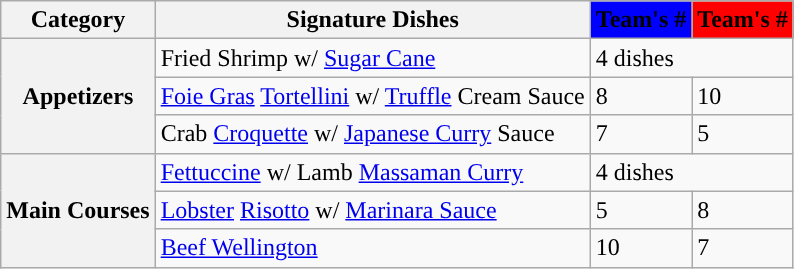<table class="wikitable">
<tr>
<th>Category</th>
<th>Signature Dishes</th>
<th style="background:#0000FF"><span>Team's #</span></th>
<th style="background:red"><span>Team's #</span></th>
</tr>
<tr>
<th rowspan="3">Appetizers</th>
<td>Fried Shrimp w/ <a href='#'>Sugar Cane</a></td>
<td colspan=2>4 dishes</td>
</tr>
<tr>
<td><a href='#'>Foie Gras</a> <a href='#'>Tortellini</a> w/ <a href='#'>Truffle</a> Cream Sauce</td>
<td>8</td>
<td>10</td>
</tr>
<tr>
<td>Crab <a href='#'>Croquette</a> w/ <a href='#'>Japanese Curry</a> Sauce</td>
<td>7</td>
<td>5</td>
</tr>
<tr>
<th rowspan="3">Main Courses</th>
<td><a href='#'>Fettuccine</a> w/ Lamb <a href='#'>Massaman Curry</a></td>
<td colspan=2>4 dishes</td>
</tr>
<tr>
<td><a href='#'>Lobster</a> <a href='#'>Risotto</a> w/ <a href='#'>Marinara Sauce</a></td>
<td>5</td>
<td>8</td>
</tr>
<tr>
<td><a href='#'>Beef Wellington</a></td>
<td>10</td>
<td>7</td>
</tr>
</table>
